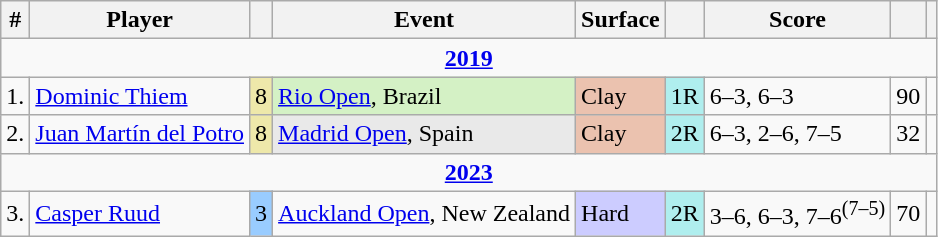<table class="wikitable sortable">
<tr>
<th class="unsortable">#</th>
<th>Player</th>
<th></th>
<th>Event</th>
<th>Surface</th>
<th class="unsortable"></th>
<th class="unsortable">Score</th>
<th class="unsortable"></th>
<th class="unsortable"></th>
</tr>
<tr>
<td colspan=9 style=text-align:center><strong><a href='#'>2019</a></strong></td>
</tr>
<tr>
<td>1.</td>
<td> <a href='#'>Dominic Thiem</a></td>
<td bgcolor=eee8aa>8</td>
<td bgcolor=d4f1c5><a href='#'>Rio Open</a>, Brazil</td>
<td bgcolor=ebc2af>Clay</td>
<td bgcolor=afeeee>1R</td>
<td>6–3, 6–3</td>
<td>90</td>
<td></td>
</tr>
<tr>
<td>2.</td>
<td> <a href='#'>Juan Martín del Potro</a></td>
<td bgcolor=eee8aa>8</td>
<td bgcolor=e9e9e9><a href='#'>Madrid Open</a>, Spain</td>
<td bgcolor=ebc2af>Clay</td>
<td bgcolor=afeeee>2R</td>
<td>6–3, 2–6, 7–5</td>
<td>32</td>
<td></td>
</tr>
<tr>
<td colspan=9 style=text-align:center><strong><a href='#'>2023</a></strong></td>
</tr>
<tr>
<td>3.</td>
<td> <a href='#'>Casper Ruud</a></td>
<td bgcolor=99ccff>3</td>
<td><a href='#'>Auckland Open</a>, New Zealand</td>
<td bgcolor=CCCCFF>Hard</td>
<td bgcolor=afeeee>2R</td>
<td>3–6, 6–3, 7–6<sup>(7–5)</sup></td>
<td>70</td>
<td></td>
</tr>
</table>
